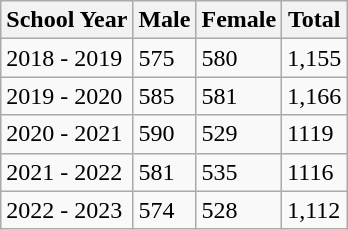<table class="wikitable">
<tr>
<th>School Year</th>
<th>Male</th>
<th>Female</th>
<th>Total</th>
</tr>
<tr>
<td>2018 - 2019</td>
<td>575</td>
<td>580</td>
<td>1,155</td>
</tr>
<tr>
<td>2019 - 2020</td>
<td>585</td>
<td>581</td>
<td>1,166</td>
</tr>
<tr>
<td>2020 - 2021</td>
<td>590</td>
<td>529</td>
<td>1119</td>
</tr>
<tr>
<td>2021 - 2022</td>
<td>581</td>
<td>535</td>
<td>1116</td>
</tr>
<tr>
<td>2022 - 2023</td>
<td>574</td>
<td>528</td>
<td>1,112</td>
</tr>
</table>
